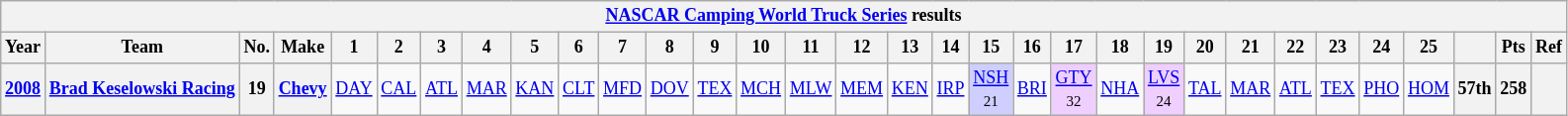<table class="wikitable" style="text-align:center; font-size:75%">
<tr>
<th colspan=45><a href='#'>NASCAR Camping World Truck Series</a> results</th>
</tr>
<tr>
<th>Year</th>
<th>Team</th>
<th>No.</th>
<th>Make</th>
<th>1</th>
<th>2</th>
<th>3</th>
<th>4</th>
<th>5</th>
<th>6</th>
<th>7</th>
<th>8</th>
<th>9</th>
<th>10</th>
<th>11</th>
<th>12</th>
<th>13</th>
<th>14</th>
<th>15</th>
<th>16</th>
<th>17</th>
<th>18</th>
<th>19</th>
<th>20</th>
<th>21</th>
<th>22</th>
<th>23</th>
<th>24</th>
<th>25</th>
<th></th>
<th>Pts</th>
<th>Ref</th>
</tr>
<tr>
<th><a href='#'>2008</a></th>
<th><a href='#'>Brad Keselowski Racing</a></th>
<th>19</th>
<th><a href='#'>Chevy</a></th>
<td><a href='#'>DAY</a></td>
<td><a href='#'>CAL</a></td>
<td><a href='#'>ATL</a></td>
<td><a href='#'>MAR</a></td>
<td><a href='#'>KAN</a></td>
<td><a href='#'>CLT</a></td>
<td><a href='#'>MFD</a></td>
<td><a href='#'>DOV</a></td>
<td><a href='#'>TEX</a></td>
<td><a href='#'>MCH</a></td>
<td><a href='#'>MLW</a></td>
<td><a href='#'>MEM</a></td>
<td><a href='#'>KEN</a></td>
<td><a href='#'>IRP</a></td>
<td style="background:#CFCFFF;"><a href='#'>NSH</a><br><small>21</small></td>
<td><a href='#'>BRI</a></td>
<td style="background:#EFCFFF;"><a href='#'>GTY</a><br><small>32</small></td>
<td><a href='#'>NHA</a></td>
<td style="background:#EFCFFF;"><a href='#'>LVS</a><br><small>24</small></td>
<td><a href='#'>TAL</a></td>
<td><a href='#'>MAR</a></td>
<td><a href='#'>ATL</a></td>
<td><a href='#'>TEX</a></td>
<td><a href='#'>PHO</a></td>
<td><a href='#'>HOM</a></td>
<th>57th</th>
<th>258</th>
<th></th>
</tr>
</table>
